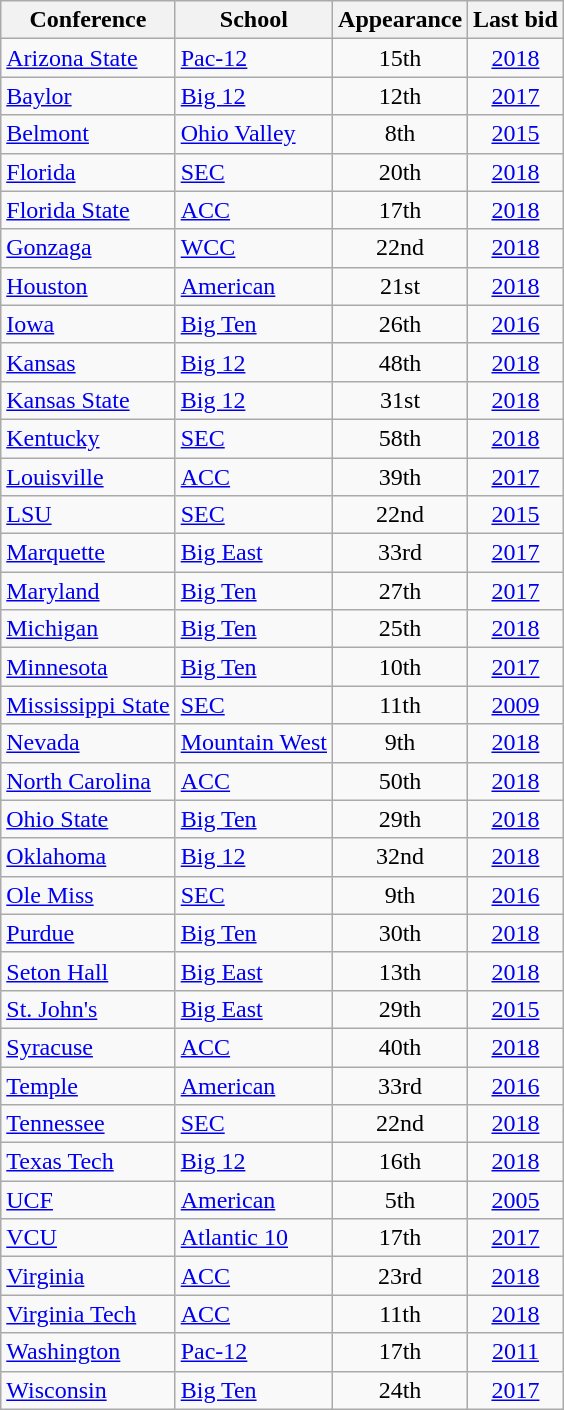<table class="wikitable sortable" style="text-align: center;">
<tr>
<th>Conference</th>
<th>School</th>
<th data-sort-type="number">Appearance</th>
<th>Last bid</th>
</tr>
<tr>
<td align=left><a href='#'>Arizona State</a></td>
<td align=left><a href='#'>Pac-12</a></td>
<td>15th</td>
<td><a href='#'>2018</a></td>
</tr>
<tr>
<td align=left><a href='#'>Baylor</a></td>
<td align=left><a href='#'>Big 12</a></td>
<td>12th</td>
<td><a href='#'>2017</a></td>
</tr>
<tr>
<td align=left><a href='#'>Belmont</a></td>
<td align=left><a href='#'>Ohio Valley</a></td>
<td>8th</td>
<td><a href='#'>2015</a></td>
</tr>
<tr>
<td align=left><a href='#'>Florida</a></td>
<td align=left><a href='#'>SEC</a></td>
<td>20th</td>
<td><a href='#'>2018</a></td>
</tr>
<tr>
<td align=left><a href='#'>Florida State</a></td>
<td align=left><a href='#'>ACC</a></td>
<td>17th</td>
<td><a href='#'>2018</a></td>
</tr>
<tr>
<td align=left><a href='#'>Gonzaga</a></td>
<td align=left><a href='#'>WCC</a></td>
<td>22nd</td>
<td><a href='#'>2018</a></td>
</tr>
<tr>
<td align=left><a href='#'>Houston</a></td>
<td align=left><a href='#'>American</a></td>
<td>21st</td>
<td><a href='#'>2018</a></td>
</tr>
<tr>
<td align=left><a href='#'>Iowa</a></td>
<td align=left><a href='#'>Big Ten</a></td>
<td>26th</td>
<td><a href='#'>2016</a></td>
</tr>
<tr>
<td align=left><a href='#'>Kansas</a></td>
<td align=left><a href='#'>Big 12</a></td>
<td>48th</td>
<td><a href='#'>2018</a></td>
</tr>
<tr>
<td align=left><a href='#'>Kansas State</a></td>
<td align=left><a href='#'>Big 12</a></td>
<td>31st</td>
<td><a href='#'>2018</a></td>
</tr>
<tr>
<td align=left><a href='#'>Kentucky</a></td>
<td align=left><a href='#'>SEC</a></td>
<td>58th</td>
<td><a href='#'>2018</a></td>
</tr>
<tr>
<td align=left><a href='#'>Louisville</a></td>
<td align=left><a href='#'>ACC</a></td>
<td>39th</td>
<td><a href='#'>2017</a></td>
</tr>
<tr>
<td align=left><a href='#'>LSU</a></td>
<td align=left><a href='#'>SEC</a></td>
<td>22nd</td>
<td><a href='#'>2015</a></td>
</tr>
<tr>
<td align=left><a href='#'>Marquette</a></td>
<td align=left><a href='#'>Big East</a></td>
<td>33rd</td>
<td><a href='#'>2017</a></td>
</tr>
<tr>
<td align=left><a href='#'>Maryland</a></td>
<td align=left><a href='#'>Big Ten</a></td>
<td>27th</td>
<td><a href='#'>2017</a></td>
</tr>
<tr>
<td align=left><a href='#'>Michigan</a></td>
<td align=left><a href='#'>Big Ten</a></td>
<td>25th</td>
<td><a href='#'>2018</a></td>
</tr>
<tr>
<td align=left><a href='#'>Minnesota</a></td>
<td align=left><a href='#'>Big Ten</a></td>
<td>10th</td>
<td><a href='#'>2017</a></td>
</tr>
<tr>
<td align=left><a href='#'>Mississippi State</a></td>
<td align=left><a href='#'>SEC</a></td>
<td>11th</td>
<td><a href='#'>2009</a></td>
</tr>
<tr>
<td align=left><a href='#'>Nevada</a></td>
<td align=left><a href='#'>Mountain West</a></td>
<td>9th</td>
<td><a href='#'>2018</a></td>
</tr>
<tr>
<td align=left><a href='#'>North Carolina</a></td>
<td align=left><a href='#'>ACC</a></td>
<td>50th</td>
<td><a href='#'>2018</a></td>
</tr>
<tr>
<td align=left><a href='#'>Ohio State</a></td>
<td align=left><a href='#'>Big Ten</a></td>
<td>29th</td>
<td><a href='#'>2018</a></td>
</tr>
<tr>
<td align=left><a href='#'>Oklahoma</a></td>
<td align=left><a href='#'>Big 12</a></td>
<td>32nd</td>
<td><a href='#'>2018</a></td>
</tr>
<tr>
<td align=left><a href='#'>Ole Miss</a></td>
<td align=left><a href='#'>SEC</a></td>
<td>9th</td>
<td><a href='#'>2016</a></td>
</tr>
<tr>
<td align=left><a href='#'>Purdue</a></td>
<td align=left><a href='#'>Big Ten</a></td>
<td>30th</td>
<td><a href='#'>2018</a></td>
</tr>
<tr>
<td align=left><a href='#'>Seton Hall</a></td>
<td align=left><a href='#'>Big East</a></td>
<td>13th</td>
<td><a href='#'>2018</a></td>
</tr>
<tr>
<td align=left><a href='#'>St. John's</a></td>
<td align=left><a href='#'>Big East</a></td>
<td>29th</td>
<td><a href='#'>2015</a></td>
</tr>
<tr>
<td align=left><a href='#'>Syracuse</a></td>
<td align=left><a href='#'>ACC</a></td>
<td>40th</td>
<td><a href='#'>2018</a></td>
</tr>
<tr>
<td align=left><a href='#'>Temple</a></td>
<td align=left><a href='#'>American</a></td>
<td>33rd</td>
<td><a href='#'>2016</a></td>
</tr>
<tr>
<td align=left><a href='#'>Tennessee</a></td>
<td align=left><a href='#'>SEC</a></td>
<td>22nd</td>
<td><a href='#'>2018</a></td>
</tr>
<tr>
<td align=left><a href='#'>Texas Tech</a></td>
<td align=left><a href='#'>Big 12</a></td>
<td>16th</td>
<td><a href='#'>2018</a></td>
</tr>
<tr>
<td align=left><a href='#'>UCF</a></td>
<td align=left><a href='#'>American</a></td>
<td>5th</td>
<td><a href='#'>2005</a></td>
</tr>
<tr>
<td align=left><a href='#'>VCU</a></td>
<td align=left><a href='#'>Atlantic 10</a></td>
<td>17th</td>
<td><a href='#'>2017</a></td>
</tr>
<tr>
<td align=left><a href='#'>Virginia</a></td>
<td align=left><a href='#'>ACC</a></td>
<td>23rd</td>
<td><a href='#'>2018</a></td>
</tr>
<tr>
<td align=left><a href='#'>Virginia Tech</a></td>
<td align=left><a href='#'>ACC</a></td>
<td>11th</td>
<td><a href='#'>2018</a></td>
</tr>
<tr>
<td align=left><a href='#'>Washington</a></td>
<td align=left><a href='#'>Pac-12</a></td>
<td>17th</td>
<td><a href='#'>2011</a></td>
</tr>
<tr>
<td align=left><a href='#'>Wisconsin</a></td>
<td align=left><a href='#'>Big Ten</a></td>
<td>24th</td>
<td><a href='#'>2017</a></td>
</tr>
</table>
